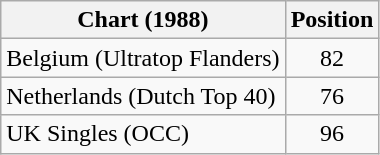<table class="wikitable sortable">
<tr>
<th>Chart (1988)</th>
<th>Position</th>
</tr>
<tr>
<td>Belgium (Ultratop Flanders)</td>
<td align="center">82</td>
</tr>
<tr>
<td>Netherlands (Dutch Top 40)</td>
<td align="center">76</td>
</tr>
<tr>
<td>UK Singles (OCC)</td>
<td align="center">96</td>
</tr>
</table>
